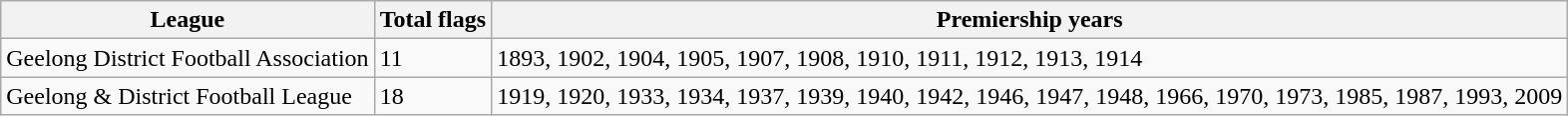<table class="wikitable">
<tr>
<th>League</th>
<th>Total flags</th>
<th>Premiership years</th>
</tr>
<tr>
<td>Geelong District Football Association</td>
<td>11</td>
<td>1893, 1902, 1904, 1905, 1907, 1908, 1910, 1911, 1912, 1913, 1914</td>
</tr>
<tr>
<td>Geelong & District Football League</td>
<td>18</td>
<td>1919, 1920, 1933, 1934, 1937, 1939, 1940, 1942, 1946, 1947, 1948, 1966, 1970, 1973, 1985, 1987, 1993, 2009</td>
</tr>
</table>
